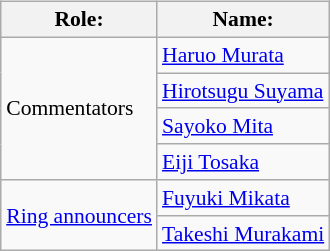<table class=wikitable style="font-size:90%; margin: 0.5em 0 0.5em 1em; float: right; clear: right;">
<tr>
<th>Role:</th>
<th>Name:</th>
</tr>
<tr>
<td rowspan=4>Commentators</td>
<td><a href='#'>Haruo Murata</a></td>
</tr>
<tr>
<td><a href='#'>Hirotsugu Suyama</a></td>
</tr>
<tr>
<td><a href='#'>Sayoko Mita</a></td>
</tr>
<tr>
<td><a href='#'>Eiji Tosaka</a> </td>
</tr>
<tr>
<td rowspan=2><a href='#'>Ring announcers</a></td>
<td><a href='#'>Fuyuki Mikata</a></td>
</tr>
<tr>
<td><a href='#'>Takeshi Murakami</a></td>
</tr>
</table>
